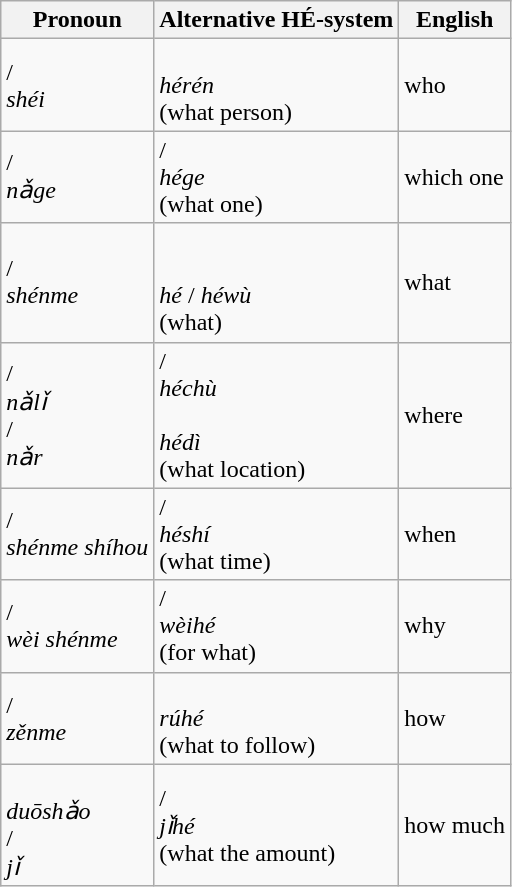<table class="wikitable">
<tr>
<th>Pronoun</th>
<th>Alternative HÉ-system</th>
<th>English</th>
</tr>
<tr>
<td> / <br><em>shéi</em></td>
<td><br><em>hérén</em><br>(what person)</td>
<td>who</td>
</tr>
<tr>
<td> / <br><em>nǎge</em></td>
<td> / <br><em>hége</em><br>(what one)</td>
<td>which one</td>
</tr>
<tr>
<td> / <br><em>shénme</em></td>
<td> <br> <br><em>hé</em> / <em>héwù</em><br>(what)</td>
<td>what</td>
</tr>
<tr>
<td> /  <br><em>nǎlǐ</em> <br>  /  <br> <em>nǎr</em></td>
<td> /  <br><em>héchù</em> <br>  <br> <em>hédì</em><br>(what location)</td>
<td>where</td>
</tr>
<tr>
<td> / <br><em>shénme shíhou</em></td>
<td> / <br><em>héshí</em><br>(what time)</td>
<td>when</td>
</tr>
<tr>
<td> / <br><em>wèi shénme</em></td>
<td> / <br><em>wèihé</em><br>(for what)</td>
<td>why</td>
</tr>
<tr>
<td> / <br><em>zěnme</em></td>
<td><br><em>rúhé</em><br>(what to follow)</td>
<td>how</td>
</tr>
<tr>
<td> <br><em>duōshǎo</em> <br>  / <br><em>jǐ</em></td>
<td> / <br><em>jǐhé</em><br>(what the amount)</td>
<td>how much</td>
</tr>
</table>
